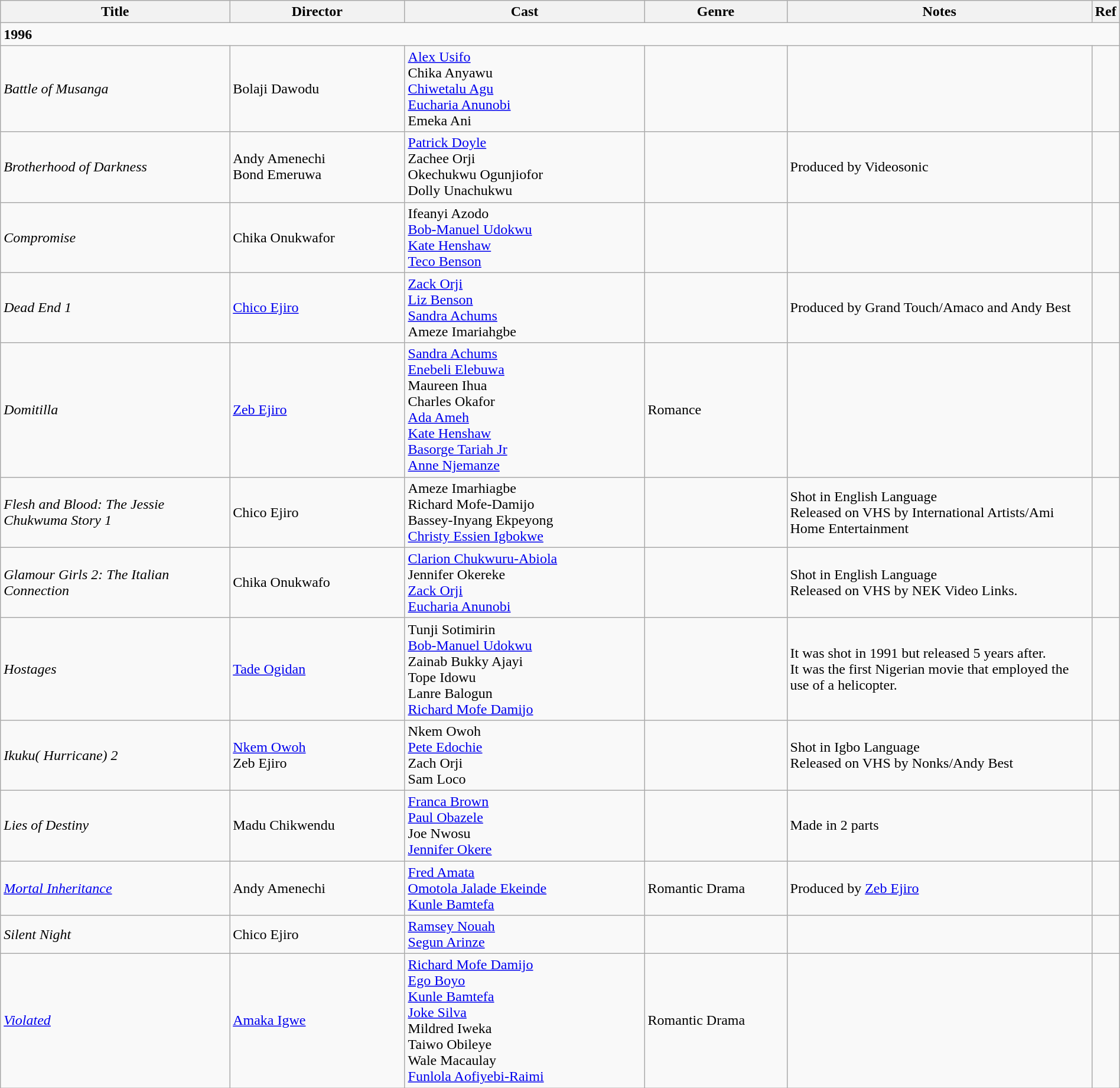<table class="wikitable" width="100%">
<tr>
<th width="21%">Title</th>
<th width="16%">Director</th>
<th width="22%">Cast</th>
<th width="13%">Genre</th>
<th width="28%">Notes</th>
<th>Ref</th>
</tr>
<tr>
<td colspan="6" ><strong>1996</strong></td>
</tr>
<tr>
<td><em>Battle of Musanga</em></td>
<td>Bolaji Dawodu</td>
<td><a href='#'>Alex Usifo</a><br>Chika Anyawu<br><a href='#'>Chiwetalu Agu</a><br><a href='#'>Eucharia Anunobi</a><br>Emeka Ani</td>
<td></td>
<td></td>
<td></td>
</tr>
<tr>
<td><em>Brotherhood of Darkness</em></td>
<td>Andy Amenechi<br>Bond Emeruwa</td>
<td><a href='#'>Patrick Doyle</a><br>Zachee Orji<br>Okechukwu Ogunjiofor<br>Dolly Unachukwu</td>
<td></td>
<td>Produced by Videosonic</td>
<td></td>
</tr>
<tr>
<td><em>Compromise</em></td>
<td>Chika Onukwafor</td>
<td>Ifeanyi Azodo<br><a href='#'>Bob-Manuel Udokwu</a><br><a href='#'>Kate Henshaw</a><br><a href='#'>Teco Benson</a></td>
<td></td>
<td></td>
<td></td>
</tr>
<tr>
<td><em>Dead End 1</em></td>
<td><a href='#'>Chico Ejiro</a></td>
<td><a href='#'>Zack Orji</a><br><a href='#'>Liz Benson</a><br><a href='#'>Sandra Achums</a><br>Ameze Imariahgbe</td>
<td></td>
<td>Produced by Grand Touch/Amaco and Andy Best</td>
<td></td>
</tr>
<tr>
<td><em>Domitilla</em></td>
<td><a href='#'>Zeb Ejiro</a></td>
<td><a href='#'>Sandra Achums</a><br><a href='#'>Enebeli Elebuwa</a><br>Maureen Ihua<br>Charles Okafor<br><a href='#'>Ada Ameh</a><br><a href='#'>Kate Henshaw</a><br><a href='#'>Basorge Tariah Jr</a><br><a href='#'>Anne Njemanze</a></td>
<td>Romance</td>
<td></td>
<td></td>
</tr>
<tr>
<td><em>Flesh and Blood: The Jessie Chukwuma Story 1</em></td>
<td>Chico Ejiro</td>
<td>Ameze Imarhiagbe<br>Richard Mofe-Damijo<br>Bassey-Inyang Ekpeyong<br><a href='#'>Christy Essien Igbokwe</a></td>
<td></td>
<td>Shot in English Language<br>Released on VHS by International Artists/Ami Home Entertainment</td>
<td></td>
</tr>
<tr>
<td><em>Glamour Girls 2: The Italian Connection</em></td>
<td>Chika Onukwafo</td>
<td><a href='#'>Clarion Chukwuru-Abiola</a><br>Jennifer Okereke<br><a href='#'>Zack Orji</a><br><a href='#'>Eucharia Anunobi</a></td>
<td></td>
<td>Shot in English Language<br>Released on VHS by NEK Video Links.</td>
<td></td>
</tr>
<tr>
<td><em>Hostages</em></td>
<td><a href='#'>Tade Ogidan</a></td>
<td>Tunji Sotimirin<br><a href='#'>Bob-Manuel Udokwu</a><br>Zainab Bukky Ajayi<br>Tope Idowu<br>Lanre Balogun<br><a href='#'>Richard Mofe Damijo</a></td>
<td></td>
<td>It was shot in 1991 but released 5 years after.<br>It was the first Nigerian movie that employed the use of a helicopter.</td>
<td></td>
</tr>
<tr>
<td><em>Ikuku( Hurricane) 2</em></td>
<td><a href='#'>Nkem Owoh</a><br>Zeb Ejiro</td>
<td>Nkem Owoh<br><a href='#'>Pete Edochie</a><br>Zach Orji<br>Sam Loco</td>
<td></td>
<td>Shot in Igbo Language<br>Released on VHS by Nonks/Andy Best</td>
<td></td>
</tr>
<tr>
<td><em>Lies of Destiny</em></td>
<td>Madu Chikwendu</td>
<td><a href='#'>Franca Brown</a><br><a href='#'>Paul Obazele</a><br>Joe Nwosu<br><a href='#'>Jennifer Okere</a></td>
<td></td>
<td>Made in 2 parts</td>
<td></td>
</tr>
<tr>
<td><em><a href='#'>Mortal Inheritance</a></em></td>
<td>Andy Amenechi</td>
<td><a href='#'>Fred Amata</a><br><a href='#'>Omotola Jalade Ekeinde</a><br><a href='#'>Kunle Bamtefa</a></td>
<td>Romantic Drama</td>
<td>Produced by <a href='#'>Zeb Ejiro</a></td>
<td></td>
</tr>
<tr>
<td><em>Silent Night</em></td>
<td>Chico Ejiro</td>
<td><a href='#'>Ramsey Nouah</a><br><a href='#'>Segun Arinze</a></td>
<td></td>
<td></td>
<td></td>
</tr>
<tr>
<td><em><a href='#'>Violated</a></em></td>
<td><a href='#'>Amaka Igwe</a></td>
<td><a href='#'>Richard Mofe Damijo</a><br><a href='#'>Ego Boyo</a><br><a href='#'>Kunle Bamtefa</a><br><a href='#'>Joke Silva</a><br>Mildred Iweka<br>Taiwo Obileye<br>Wale Macaulay<br><a href='#'>Funlola Aofiyebi-Raimi</a></td>
<td>Romantic Drama</td>
<td></td>
<td></td>
</tr>
</table>
